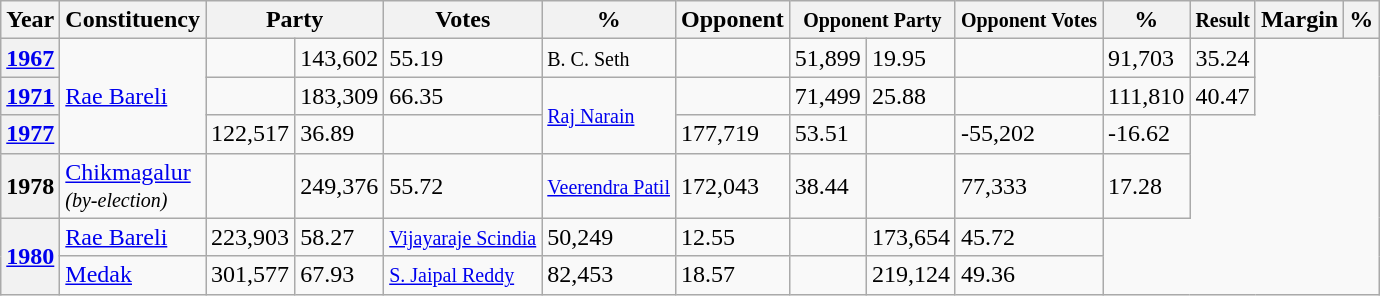<table class="sortable wikitable">
<tr>
<th>Year</th>
<th>Constituency</th>
<th colspan="2">Party</th>
<th>Votes</th>
<th>%</th>
<th>Opponent</th>
<th colspan="2"><small>Opponent Party</small></th>
<th><small>Opponent Votes</small></th>
<th>%</th>
<th><small>Result</small></th>
<th>Margin</th>
<th>%</th>
</tr>
<tr>
<th><a href='#'>1967</a></th>
<td rowspan="3"><a href='#'>Rae Bareli</a></td>
<td></td>
<td>143,602</td>
<td>55.19</td>
<td><small>B. C. Seth</small></td>
<td></td>
<td>51,899</td>
<td>19.95</td>
<td></td>
<td>91,703</td>
<td>35.24</td>
</tr>
<tr>
<th><a href='#'>1971</a></th>
<td></td>
<td>183,309</td>
<td>66.35</td>
<td rowspan="2"><small><a href='#'>Raj Narain</a></small></td>
<td></td>
<td>71,499</td>
<td>25.88</td>
<td></td>
<td>111,810</td>
<td>40.47</td>
</tr>
<tr>
<th><a href='#'>1977</a></th>
<td>122,517</td>
<td>36.89</td>
<td></td>
<td>177,719</td>
<td>53.51</td>
<td></td>
<td>-55,202</td>
<td>-16.62</td>
</tr>
<tr>
<th>1978</th>
<td><a href='#'>Chikmagalur</a><br><small><em>(by-election)</em></small></td>
<td></td>
<td>249,376</td>
<td>55.72</td>
<td><small><a href='#'>Veerendra Patil</a></small></td>
<td>172,043</td>
<td>38.44</td>
<td></td>
<td>77,333</td>
<td>17.28</td>
</tr>
<tr>
<th rowspan="2"><a href='#'>1980</a></th>
<td><a href='#'>Rae Bareli</a></td>
<td>223,903</td>
<td>58.27</td>
<td><small><a href='#'>Vijayaraje Scindia</a></small></td>
<td>50,249</td>
<td>12.55</td>
<td></td>
<td>173,654</td>
<td>45.72</td>
</tr>
<tr>
<td><a href='#'>Medak</a></td>
<td>301,577</td>
<td>67.93</td>
<td><small><a href='#'>S. Jaipal Reddy</a></small></td>
<td>82,453</td>
<td>18.57</td>
<td></td>
<td>219,124</td>
<td>49.36</td>
</tr>
</table>
